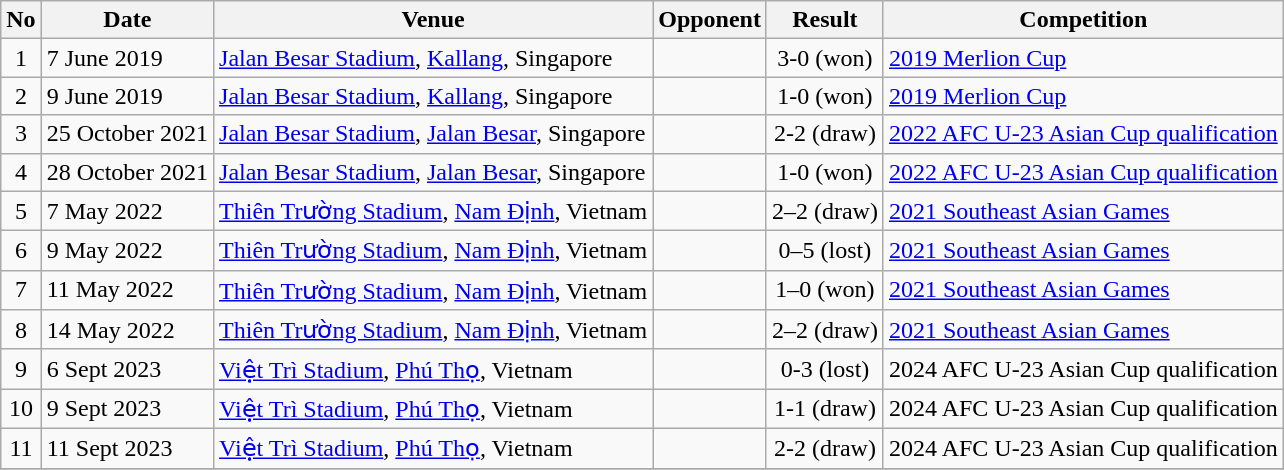<table class="wikitable">
<tr>
<th>No</th>
<th>Date</th>
<th>Venue</th>
<th>Opponent</th>
<th>Result</th>
<th>Competition</th>
</tr>
<tr>
<td align=center>1</td>
<td>7 June 2019</td>
<td><a href='#'>Jalan Besar Stadium</a>, <a href='#'>Kallang</a>, Singapore</td>
<td></td>
<td align=center>3-0 (won)</td>
<td><a href='#'>2019 Merlion Cup</a></td>
</tr>
<tr>
<td align=center>2</td>
<td>9 June 2019</td>
<td><a href='#'>Jalan Besar Stadium</a>, <a href='#'>Kallang</a>, Singapore</td>
<td></td>
<td align=center>1-0 (won)</td>
<td><a href='#'>2019 Merlion Cup</a></td>
</tr>
<tr>
<td align=center>3</td>
<td>25 October 2021</td>
<td><a href='#'>Jalan Besar Stadium</a>, <a href='#'>Jalan Besar</a>, Singapore</td>
<td></td>
<td align=center>2-2 (draw)</td>
<td><a href='#'>2022 AFC U-23 Asian Cup qualification</a></td>
</tr>
<tr>
<td align=center>4</td>
<td>28 October 2021</td>
<td><a href='#'>Jalan Besar Stadium</a>, <a href='#'>Jalan Besar</a>, Singapore</td>
<td></td>
<td align=center>1-0 (won)</td>
<td><a href='#'>2022 AFC U-23 Asian Cup qualification</a></td>
</tr>
<tr>
<td align=center>5</td>
<td>7 May 2022</td>
<td><a href='#'>Thiên Trường Stadium</a>, <a href='#'>Nam Định</a>, Vietnam</td>
<td></td>
<td align=center>2–2 (draw)</td>
<td><a href='#'>2021 Southeast Asian Games</a></td>
</tr>
<tr>
<td align=center>6</td>
<td>9 May 2022</td>
<td><a href='#'>Thiên Trường Stadium</a>, <a href='#'>Nam Định</a>, Vietnam</td>
<td></td>
<td align=center>0–5 (lost)</td>
<td><a href='#'>2021 Southeast Asian Games</a></td>
</tr>
<tr>
<td align=center>7</td>
<td>11 May 2022</td>
<td><a href='#'>Thiên Trường Stadium</a>, <a href='#'>Nam Định</a>, Vietnam</td>
<td></td>
<td align=center>1–0 (won)</td>
<td><a href='#'>2021 Southeast Asian Games</a></td>
</tr>
<tr>
<td align=center>8</td>
<td>14 May 2022</td>
<td><a href='#'>Thiên Trường Stadium</a>, <a href='#'>Nam Định</a>, Vietnam</td>
<td></td>
<td align=center>2–2 (draw)</td>
<td><a href='#'>2021 Southeast Asian Games</a></td>
</tr>
<tr>
<td align=center>9</td>
<td>6 Sept 2023</td>
<td><a href='#'>Việt Trì Stadium</a>, <a href='#'>Phú Thọ</a>, Vietnam</td>
<td></td>
<td align=center>0-3 (lost)</td>
<td>2024 AFC U-23 Asian Cup qualification</td>
</tr>
<tr>
<td align=center>10</td>
<td>9 Sept 2023</td>
<td><a href='#'>Việt Trì Stadium</a>, <a href='#'>Phú Thọ</a>, Vietnam</td>
<td></td>
<td align=center>1-1 (draw)</td>
<td>2024 AFC U-23 Asian Cup qualification</td>
</tr>
<tr>
<td align=center>11</td>
<td>11 Sept 2023</td>
<td><a href='#'>Việt Trì Stadium</a>, <a href='#'>Phú Thọ</a>, Vietnam</td>
<td></td>
<td align=center>2-2 (draw)</td>
<td>2024 AFC U-23 Asian Cup qualification</td>
</tr>
<tr>
</tr>
</table>
